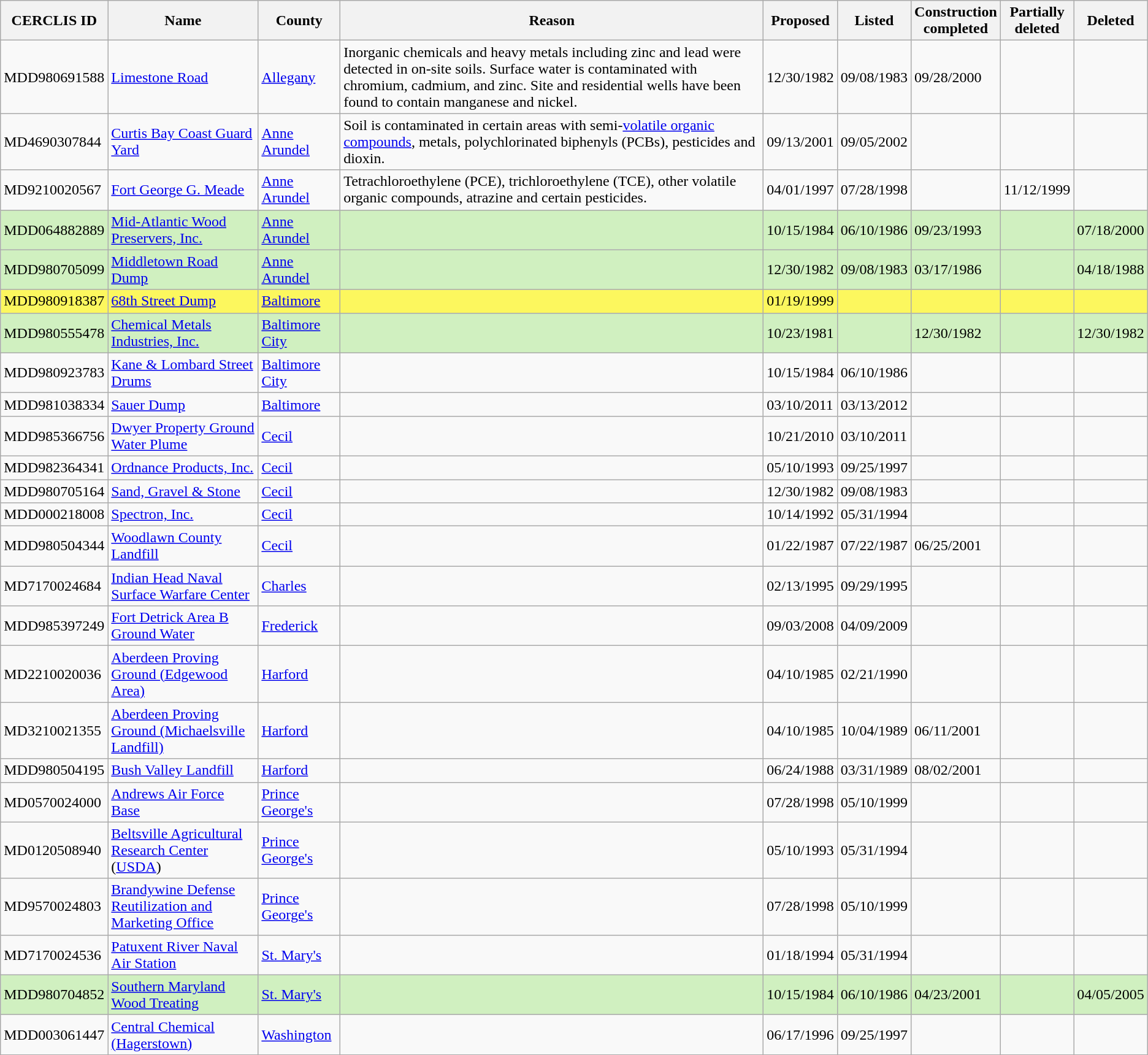<table class="wikitable sortable">
<tr>
<th>CERCLIS ID</th>
<th>Name</th>
<th>County</th>
<th>Reason</th>
<th>Proposed</th>
<th>Listed</th>
<th>Construction<br>completed</th>
<th>Partially<br>deleted</th>
<th>Deleted</th>
</tr>
<tr>
<td>MDD980691588</td>
<td><a href='#'>Limestone Road</a></td>
<td><a href='#'>Allegany</a></td>
<td>Inorganic chemicals and heavy metals including zinc and lead were detected in on-site soils.  Surface water is contaminated with chromium, cadmium, and zinc. Site and residential wells have been found to contain manganese and nickel.</td>
<td>12/30/1982</td>
<td>09/08/1983</td>
<td>09/28/2000</td>
<td></td>
<td></td>
</tr>
<tr>
<td>MD4690307844</td>
<td><a href='#'>Curtis Bay Coast Guard Yard</a></td>
<td><a href='#'>Anne Arundel</a></td>
<td>Soil is contaminated in certain areas with semi-<a href='#'>volatile organic compounds</a>, metals, polychlorinated biphenyls (PCBs), pesticides and dioxin.</td>
<td>09/13/2001</td>
<td>09/05/2002</td>
<td></td>
<td></td>
<td></td>
</tr>
<tr>
<td>MD9210020567</td>
<td><a href='#'>Fort George G. Meade</a></td>
<td><a href='#'>Anne Arundel</a></td>
<td>Tetrachloroethylene (PCE), trichloroethylene (TCE), other volatile organic compounds, atrazine and certain pesticides.</td>
<td>04/01/1997</td>
<td>07/28/1998</td>
<td></td>
<td>11/12/1999</td>
<td></td>
</tr>
<tr style="background:#d0f0c0">
<td>MDD064882889</td>
<td><a href='#'>Mid-Atlantic Wood Preservers, Inc.</a></td>
<td><a href='#'>Anne Arundel</a></td>
<td></td>
<td>10/15/1984</td>
<td>06/10/1986</td>
<td>09/23/1993</td>
<td></td>
<td>07/18/2000</td>
</tr>
<tr style="background:#d0f0c0">
<td>MDD980705099</td>
<td><a href='#'>Middletown Road Dump</a></td>
<td><a href='#'>Anne Arundel</a></td>
<td></td>
<td>12/30/1982</td>
<td>09/08/1983</td>
<td>03/17/1986</td>
<td></td>
<td>04/18/1988</td>
</tr>
<tr style="background:#fcf75e">
<td>MDD980918387</td>
<td><a href='#'>68th Street Dump</a></td>
<td><a href='#'>Baltimore</a></td>
<td></td>
<td>01/19/1999</td>
<td></td>
<td></td>
<td></td>
<td></td>
</tr>
<tr style="background:#d0f0c0">
<td>MDD980555478</td>
<td><a href='#'>Chemical Metals Industries, Inc.</a></td>
<td><a href='#'>Baltimore City</a></td>
<td></td>
<td>10/23/1981</td>
<td></td>
<td>12/30/1982</td>
<td></td>
<td>12/30/1982</td>
</tr>
<tr>
<td>MDD980923783</td>
<td><a href='#'>Kane & Lombard Street Drums</a></td>
<td><a href='#'>Baltimore City</a></td>
<td></td>
<td>10/15/1984</td>
<td>06/10/1986</td>
<td></td>
<td></td>
<td></td>
</tr>
<tr>
<td>MDD981038334</td>
<td><a href='#'>Sauer Dump</a></td>
<td><a href='#'>Baltimore</a></td>
<td></td>
<td>03/10/2011</td>
<td>03/13/2012</td>
<td></td>
<td></td>
<td></td>
</tr>
<tr>
<td>MDD985366756</td>
<td><a href='#'>Dwyer Property Ground Water Plume</a></td>
<td><a href='#'>Cecil</a></td>
<td></td>
<td>10/21/2010</td>
<td>03/10/2011</td>
<td></td>
<td></td>
<td></td>
</tr>
<tr>
<td>MDD982364341</td>
<td><a href='#'>Ordnance Products, Inc.</a></td>
<td><a href='#'>Cecil</a></td>
<td></td>
<td>05/10/1993</td>
<td>09/25/1997</td>
<td></td>
<td></td>
<td></td>
</tr>
<tr>
<td>MDD980705164</td>
<td><a href='#'>Sand, Gravel & Stone</a></td>
<td><a href='#'>Cecil</a></td>
<td></td>
<td>12/30/1982</td>
<td>09/08/1983</td>
<td></td>
<td></td>
<td></td>
</tr>
<tr>
<td>MDD000218008</td>
<td><a href='#'>Spectron, Inc.</a></td>
<td><a href='#'>Cecil</a></td>
<td></td>
<td>10/14/1992</td>
<td>05/31/1994</td>
<td></td>
<td></td>
<td></td>
</tr>
<tr>
<td>MDD980504344</td>
<td><a href='#'>Woodlawn County Landfill</a></td>
<td><a href='#'>Cecil</a></td>
<td></td>
<td>01/22/1987</td>
<td>07/22/1987</td>
<td>06/25/2001</td>
<td></td>
<td></td>
</tr>
<tr>
<td>MD7170024684</td>
<td><a href='#'>Indian Head Naval Surface Warfare Center</a></td>
<td><a href='#'>Charles</a></td>
<td></td>
<td>02/13/1995</td>
<td>09/29/1995</td>
<td></td>
<td></td>
<td></td>
</tr>
<tr>
<td>MDD985397249</td>
<td><a href='#'>Fort Detrick Area B Ground Water</a></td>
<td><a href='#'>Frederick</a></td>
<td></td>
<td>09/03/2008</td>
<td>04/09/2009</td>
<td></td>
<td></td>
<td></td>
</tr>
<tr>
<td>MD2210020036</td>
<td><a href='#'>Aberdeen Proving Ground (Edgewood Area)</a></td>
<td><a href='#'>Harford</a></td>
<td></td>
<td>04/10/1985</td>
<td>02/21/1990</td>
<td></td>
<td></td>
<td></td>
</tr>
<tr>
<td>MD3210021355</td>
<td><a href='#'>Aberdeen Proving Ground (Michaelsville Landfill)</a></td>
<td><a href='#'>Harford</a></td>
<td></td>
<td>04/10/1985</td>
<td>10/04/1989</td>
<td>06/11/2001</td>
<td></td>
<td></td>
</tr>
<tr>
<td>MDD980504195</td>
<td><a href='#'>Bush Valley Landfill</a></td>
<td><a href='#'>Harford</a></td>
<td></td>
<td>06/24/1988</td>
<td>03/31/1989</td>
<td>08/02/2001</td>
<td></td>
<td></td>
</tr>
<tr>
<td>MD0570024000</td>
<td><a href='#'>Andrews Air Force Base</a></td>
<td><a href='#'>Prince George's</a></td>
<td></td>
<td>07/28/1998</td>
<td>05/10/1999</td>
<td></td>
<td></td>
<td></td>
</tr>
<tr>
<td>MD0120508940</td>
<td><a href='#'>Beltsville Agricultural Research Center</a> (<a href='#'>USDA</a>)</td>
<td><a href='#'>Prince George's</a></td>
<td></td>
<td>05/10/1993</td>
<td>05/31/1994</td>
<td></td>
<td></td>
<td></td>
</tr>
<tr>
<td>MD9570024803</td>
<td><a href='#'>Brandywine Defense Reutilization and Marketing Office</a></td>
<td><a href='#'>Prince George's</a></td>
<td></td>
<td>07/28/1998</td>
<td>05/10/1999</td>
<td></td>
<td></td>
<td></td>
</tr>
<tr>
<td>MD7170024536</td>
<td><a href='#'>Patuxent River Naval Air Station</a></td>
<td><a href='#'>St. Mary's</a></td>
<td></td>
<td>01/18/1994</td>
<td>05/31/1994</td>
<td></td>
<td></td>
<td></td>
</tr>
<tr style="background:#d0f0c0">
<td>MDD980704852</td>
<td><a href='#'>Southern Maryland Wood Treating</a></td>
<td><a href='#'>St. Mary's</a></td>
<td></td>
<td>10/15/1984</td>
<td>06/10/1986</td>
<td>04/23/2001</td>
<td></td>
<td>04/05/2005</td>
</tr>
<tr>
<td>MDD003061447</td>
<td><a href='#'>Central Chemical (Hagerstown)</a></td>
<td><a href='#'>Washington</a></td>
<td></td>
<td>06/17/1996</td>
<td>09/25/1997</td>
<td></td>
<td></td>
<td></td>
</tr>
<tr>
</tr>
</table>
